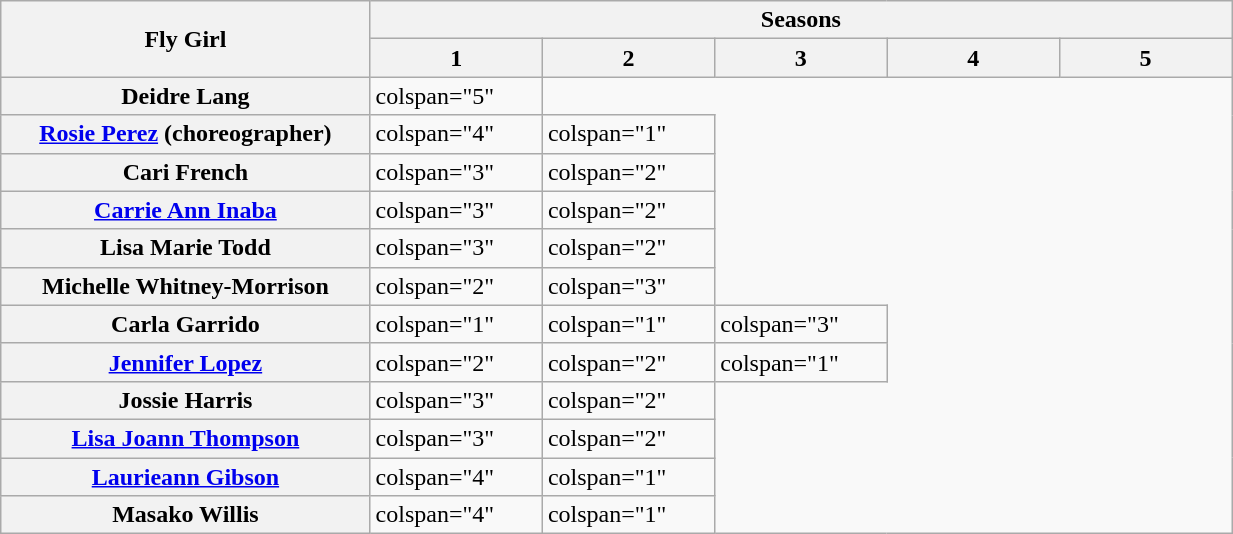<table class="wikitable plainrowheaders" width="65%">
<tr>
<th scope="col" rowspan="2">Fly Girl</th>
<th colspan="5">Seasons</th>
</tr>
<tr>
<th scope="col" width="14%">1</th>
<th scope="col" width="14%">2</th>
<th scope="col" width="14%">3</th>
<th scope="col" width="14%">4</th>
<th scope="col" width="14%">5</th>
</tr>
<tr>
<th scope="row">Deidre Lang</th>
<td>colspan="5" </td>
</tr>
<tr>
<th scope="row"><a href='#'>Rosie Perez</a> (choreographer)</th>
<td>colspan="4" </td>
<td>colspan="1" </td>
</tr>
<tr>
<th scope="row">Cari French</th>
<td>colspan="3" </td>
<td>colspan="2" </td>
</tr>
<tr>
<th scope="row"><a href='#'>Carrie Ann Inaba</a></th>
<td>colspan="3" </td>
<td>colspan="2" </td>
</tr>
<tr>
<th scope="row">Lisa Marie Todd</th>
<td>colspan="3" </td>
<td>colspan="2" </td>
</tr>
<tr>
<th scope="row">Michelle Whitney-Morrison</th>
<td>colspan="2" </td>
<td>colspan="3" </td>
</tr>
<tr>
<th scope="row">Carla Garrido</th>
<td>colspan="1" </td>
<td>colspan="1" </td>
<td>colspan="3" </td>
</tr>
<tr>
<th scope="row"><a href='#'>Jennifer Lopez</a></th>
<td>colspan="2" </td>
<td>colspan="2" </td>
<td>colspan="1" </td>
</tr>
<tr>
<th scope="row">Jossie Harris</th>
<td>colspan="3" </td>
<td>colspan="2" </td>
</tr>
<tr>
<th scope="row"><a href='#'>Lisa Joann Thompson</a></th>
<td>colspan="3" </td>
<td>colspan="2" </td>
</tr>
<tr>
<th scope="row"><a href='#'>Laurieann Gibson</a></th>
<td>colspan="4" </td>
<td>colspan="1" </td>
</tr>
<tr>
<th scope="row">Masako Willis</th>
<td>colspan="4" </td>
<td>colspan="1" </td>
</tr>
</table>
